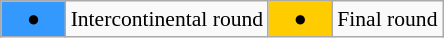<table class="wikitable" style="margin:0.5em auto; font-size:90%;position:relative;">
<tr>
<td style="width:2.5em; background:#3399ff; text-align:center">●</td>
<td>Intercontinental round</td>
<td style="width:2.5em; background:#ffcc00; text-align:center">●</td>
<td>Final round</td>
</tr>
</table>
